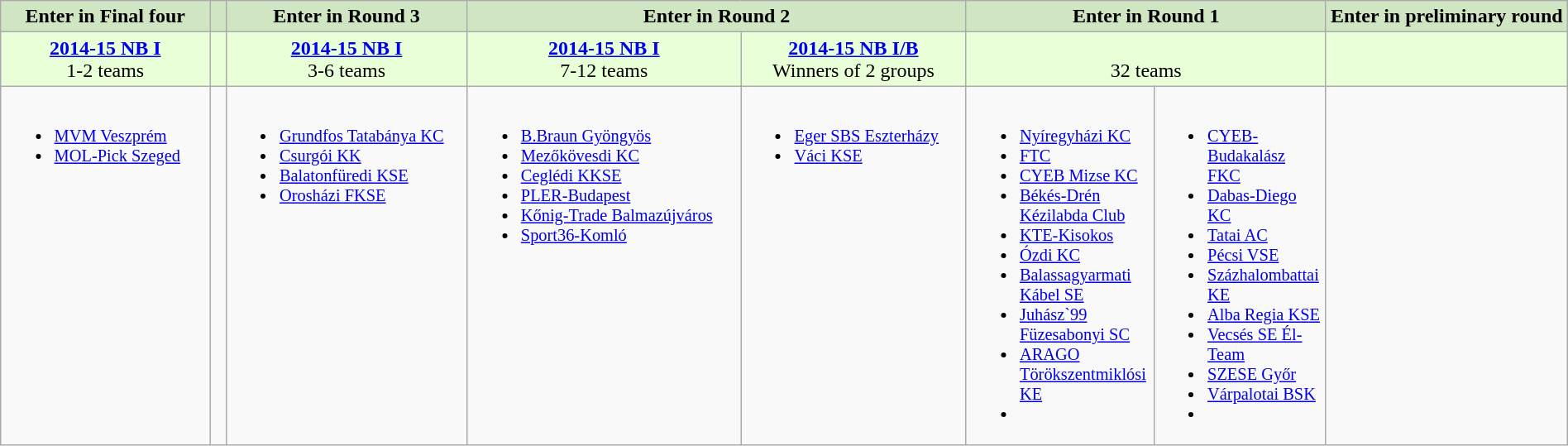<table class="wikitable" style="width:100%;">
<tr style="background:#d0e5c2; text-align:center;">
<td style="width:13%;"><strong>Enter in Final four</strong></td>
<td style="width:1%;"></td>
<td style="width:15%;"><strong>Enter in Round 3</strong></td>
<td style="width:31%;" colspan="2"><strong>Enter in Round 2</strong></td>
<td style="width:16%;" colspan="2"><strong>Enter in Round 1</strong></td>
<td style="width:28%;" colspan="2"><strong>Enter in preliminary round</strong></td>
</tr>
<tr style="background:#e8ffd8;">
<td style="text-align:center; width:13%;"><strong><a href='#'>2014-15 NB I</a></strong><br>1-2 teams</td>
<td style="text-align:center; width:1%;"></td>
<td style="text-align:center; width:15%;"><strong><a href='#'>2014-15 NB I</a></strong><br>3-6 teams</td>
<td style="text-align:center; width:17%;"><strong><a href='#'>2014-15 NB I</a></strong><br>7-12 teams</td>
<td style="text-align:center; width:14%;"><strong><a href='#'>2014-15 NB I/B</a></strong><br>Winners of 2 groups</td>
<td style="text-align:center; width:34%;" colspan="2"><strong> </strong><br>32 teams</td>
<td style="text-align:center; width:15%;"></td>
</tr>
<tr style="vertical-align:top; font-size:85%;">
<td><br><ul><li><a href='#'>MVM Veszprém</a></li><li><a href='#'>MOL-Pick Szeged</a></li></ul></td>
<td></td>
<td><br><ul><li><a href='#'>Grundfos Tatabánya KC</a></li><li><a href='#'>Csurgói KK</a></li><li><a href='#'>Balatonfüredi KSE</a></li><li><a href='#'>Orosházi FKSE</a></li></ul></td>
<td><br><ul><li><a href='#'>B.Braun Gyöngyös</a></li><li><a href='#'>Mezőkövesdi KC</a></li><li><a href='#'>Ceglédi KKSE</a></li><li><a href='#'>PLER-Budapest</a></li><li><a href='#'>Kőnig-Trade Balmazújváros</a></li><li><a href='#'>Sport36-Komló</a></li></ul></td>
<td><br><ul><li><a href='#'>Eger SBS Eszterházy</a></li><li><a href='#'>Váci KSE</a></li></ul></td>
<td><br><ul><li><a href='#'>Nyíregyházi KC</a></li><li><a href='#'>FTC</a></li><li><a href='#'>CYEB Mizse KC</a></li><li><a href='#'>Békés-Drén Kézilabda Club</a></li><li><a href='#'>KTE-Kisokos</a></li><li><a href='#'>Ózdi KC</a></li><li><a href='#'>Balassagyarmati Kábel SE</a></li><li><a href='#'>Juhász`99 Füzesabonyi SC</a></li><li><a href='#'>ARAGO Törökszentmiklósi KE</a></li><li></li></ul></td>
<td><br><ul><li><a href='#'>CYEB-Budakalász FKC</a></li><li><a href='#'>Dabas-Diego KC</a></li><li><a href='#'>Tatai AC</a></li><li><a href='#'>Pécsi VSE</a></li><li><a href='#'>Százhalombattai KE</a></li><li><a href='#'>Alba Regia KSE</a></li><li><a href='#'>Vecsés SE Él-Team</a></li><li><a href='#'>SZESE Győr</a></li><li><a href='#'>Várpalotai BSK</a></li><li></li></ul></td>
</tr>
</table>
